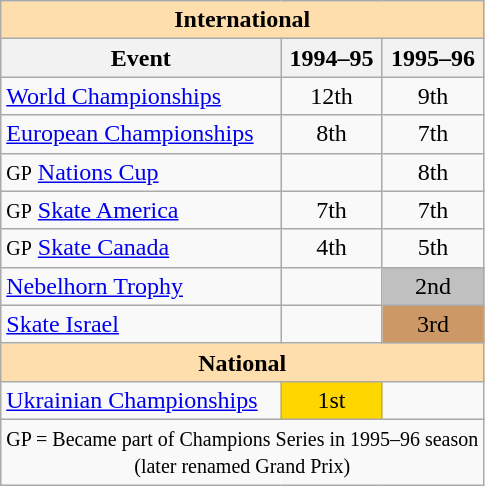<table class="wikitable" style="text-align:center">
<tr>
<th style="background-color: #ffdead; " colspan=3 align=center><strong>International</strong></th>
</tr>
<tr>
<th>Event</th>
<th>1994–95</th>
<th>1995–96</th>
</tr>
<tr>
<td align=left><a href='#'>World Championships</a></td>
<td>12th</td>
<td>9th</td>
</tr>
<tr>
<td align=left><a href='#'>European Championships</a></td>
<td>8th</td>
<td>7th</td>
</tr>
<tr>
<td align=left><small>GP</small> <a href='#'>Nations Cup</a></td>
<td></td>
<td>8th</td>
</tr>
<tr>
<td align=left><small>GP</small> <a href='#'>Skate America</a></td>
<td>7th</td>
<td>7th</td>
</tr>
<tr>
<td align=left><small>GP</small> <a href='#'>Skate Canada</a></td>
<td>4th</td>
<td>5th</td>
</tr>
<tr>
<td align=left><a href='#'>Nebelhorn Trophy</a></td>
<td></td>
<td bgcolor=silver>2nd</td>
</tr>
<tr>
<td align=left><a href='#'>Skate Israel</a></td>
<td></td>
<td bgcolor=cc9966>3rd</td>
</tr>
<tr>
<th style="background-color: #ffdead; " colspan=3 align=center><strong>National</strong></th>
</tr>
<tr>
<td align=left><a href='#'>Ukrainian Championships</a></td>
<td bgcolor=gold>1st</td>
<td></td>
</tr>
<tr>
<td colspan=3 align=center><small> GP = Became part of Champions Series in 1995–96 season <br> (later renamed Grand Prix) </small></td>
</tr>
</table>
